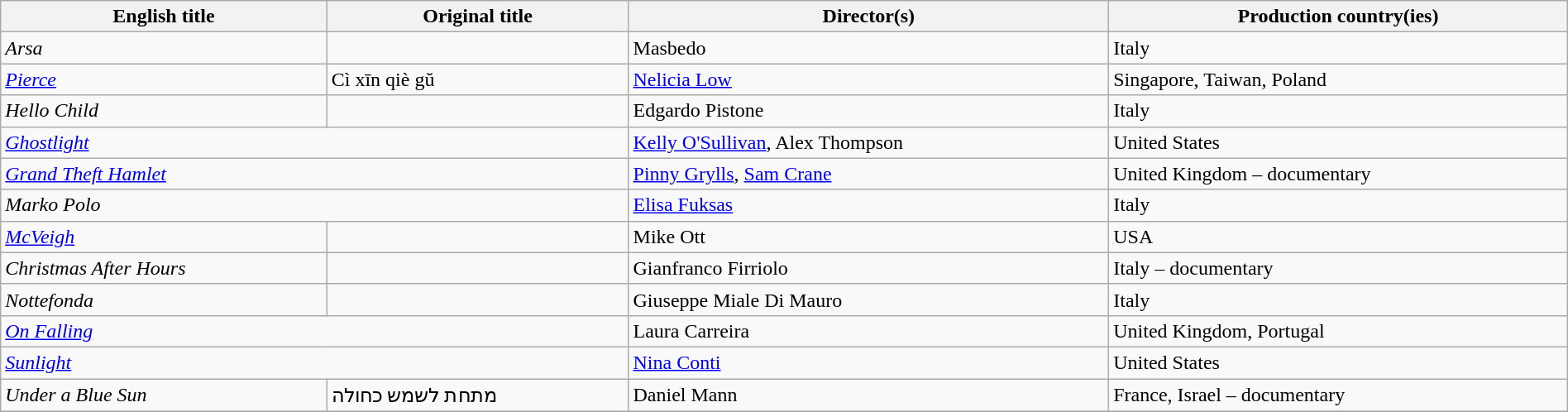<table class="sortable wikitable" style="width:100%; margin-bottom:4px" cellpadding="5">
<tr>
<th scope="col">English title</th>
<th scope="col">Original title</th>
<th scope="col">Director(s)</th>
<th scope="col">Production country(ies)</th>
</tr>
<tr>
<td><em>Arsa</em></td>
<td></td>
<td>Masbedo</td>
<td>Italy</td>
</tr>
<tr>
<td><em><a href='#'>Pierce</a></em></td>
<td>Cì xīn qiè gŭ</td>
<td><a href='#'>Nelicia Low</a></td>
<td>Singapore, Taiwan, Poland</td>
</tr>
<tr>
<td><em>Hello Child</em></td>
<td></td>
<td>Edgardo Pistone</td>
<td>Italy</td>
</tr>
<tr>
<td colspan=2><em><a href='#'>Ghostlight</a></em></td>
<td><a href='#'>Kelly O'Sullivan</a>, Alex Thompson</td>
<td>United States</td>
</tr>
<tr>
<td colspan=2><em><a href='#'>Grand Theft Hamlet</a></em></td>
<td><a href='#'>Pinny Grylls</a>, <a href='#'>Sam Crane</a></td>
<td>United Kingdom – documentary</td>
</tr>
<tr>
<td colspan=2><em>Marko Polo</em></td>
<td><a href='#'>Elisa Fuksas</a></td>
<td>Italy</td>
</tr>
<tr>
<td><em><a href='#'>McVeigh</a></em></td>
<td></td>
<td>Mike Ott</td>
<td>USA</td>
</tr>
<tr>
<td><em>Christmas After Hours</em></td>
<td></td>
<td>Gianfranco Firriolo</td>
<td>Italy – documentary</td>
</tr>
<tr>
<td><em>Nottefonda</em></td>
<td></td>
<td>Giuseppe Miale Di Mauro</td>
<td>Italy</td>
</tr>
<tr>
<td colspan=2><em><a href='#'>On Falling</a></em></td>
<td>Laura Carreira</td>
<td>United Kingdom, Portugal</td>
</tr>
<tr>
<td colspan=2><em><a href='#'>Sunlight</a></em></td>
<td><a href='#'>Nina Conti</a></td>
<td>United States</td>
</tr>
<tr>
<td><em>Under a Blue Sun</em></td>
<td>מתחת לשמש כחולה</td>
<td>Daniel Mann</td>
<td>France, Israel – documentary</td>
</tr>
<tr>
</tr>
</table>
